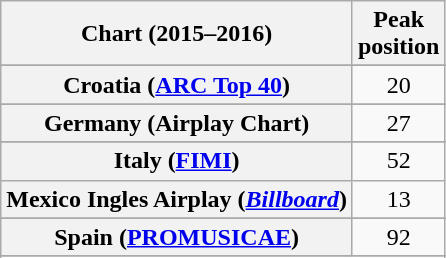<table class="wikitable plainrowheaders sortable" style="text-align:center;">
<tr>
<th scope="col">Chart (2015–2016)</th>
<th scope="col">Peak<br>position</th>
</tr>
<tr>
</tr>
<tr>
</tr>
<tr>
</tr>
<tr>
</tr>
<tr>
</tr>
<tr>
</tr>
<tr>
</tr>
<tr>
</tr>
<tr>
<th scope="row">Croatia (<a href='#'>ARC Top 40</a>)</th>
<td align=center>20</td>
</tr>
<tr>
</tr>
<tr>
</tr>
<tr>
</tr>
<tr>
</tr>
<tr>
</tr>
<tr>
</tr>
<tr>
</tr>
<tr>
<th scope="row">Germany (Airplay Chart)</th>
<td>27</td>
</tr>
<tr>
</tr>
<tr>
<th scope="row">Italy (<a href='#'>FIMI</a>)</th>
<td>52</td>
</tr>
<tr>
<th scope="row">Mexico Ingles Airplay (<em><a href='#'>Billboard</a></em>)</th>
<td>13</td>
</tr>
<tr>
</tr>
<tr>
</tr>
<tr>
</tr>
<tr>
</tr>
<tr>
</tr>
<tr>
</tr>
<tr>
</tr>
<tr>
</tr>
<tr>
<th scope="row">Spain (<a href='#'>PROMUSICAE</a>)</th>
<td>92</td>
</tr>
<tr>
</tr>
<tr>
</tr>
<tr>
</tr>
<tr>
</tr>
<tr>
</tr>
<tr>
</tr>
<tr>
</tr>
<tr>
</tr>
<tr>
</tr>
</table>
